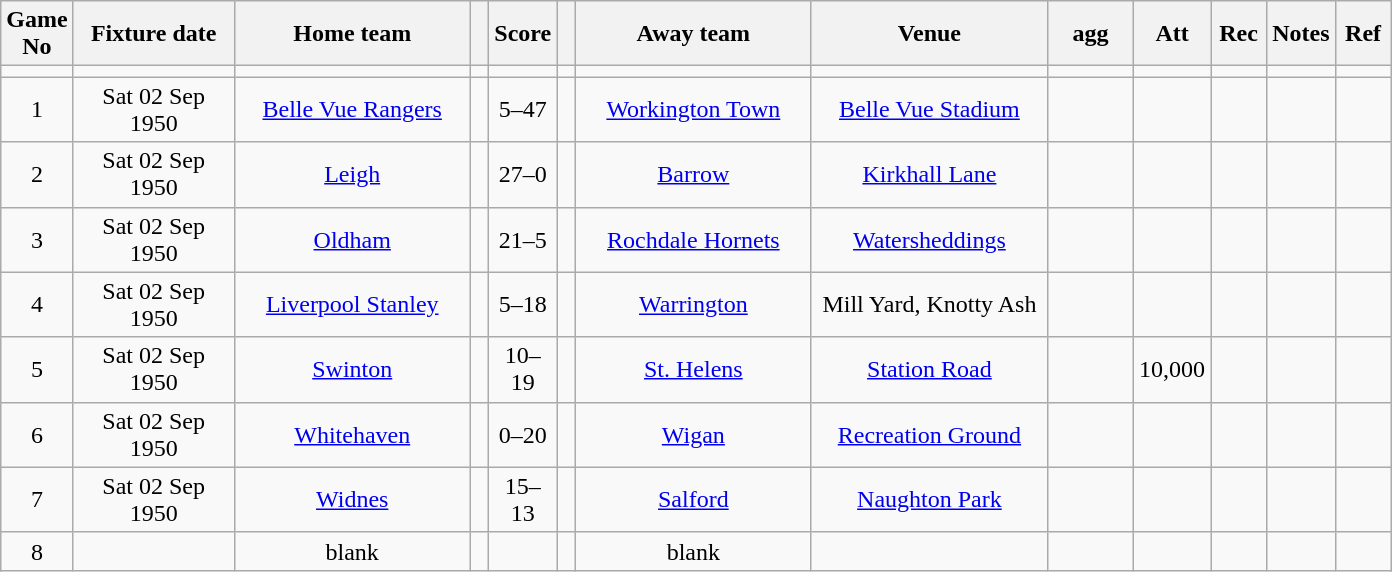<table class="wikitable" style="text-align:center;">
<tr>
<th width=20 abbr="No">Game No</th>
<th width=100 abbr="Date">Fixture date</th>
<th width=150 abbr="Home team">Home team</th>
<th width=5 abbr="space"></th>
<th width=20 abbr="Score">Score</th>
<th width=5 abbr="space"></th>
<th width=150 abbr="Away team">Away team</th>
<th width=150 abbr="Venue">Venue</th>
<th width=50 abbr="agg">agg</th>
<th width=30 abbr="Att">Att</th>
<th width=30 abbr="Rec">Rec</th>
<th width=20 abbr="Notes">Notes</th>
<th width=30 abbr="Ref">Ref</th>
</tr>
<tr>
<td></td>
<td></td>
<td></td>
<td></td>
<td></td>
<td></td>
<td></td>
<td></td>
<td></td>
<td></td>
<td></td>
<td></td>
</tr>
<tr>
<td>1</td>
<td>Sat 02 Sep 1950</td>
<td><a href='#'>Belle Vue Rangers</a></td>
<td></td>
<td>5–47</td>
<td></td>
<td><a href='#'>Workington Town</a></td>
<td><a href='#'>Belle Vue Stadium</a></td>
<td></td>
<td></td>
<td></td>
<td></td>
<td></td>
</tr>
<tr>
<td>2</td>
<td>Sat 02 Sep 1950</td>
<td><a href='#'>Leigh</a></td>
<td></td>
<td>27–0</td>
<td></td>
<td><a href='#'>Barrow</a></td>
<td><a href='#'>Kirkhall Lane</a></td>
<td></td>
<td></td>
<td></td>
<td></td>
<td></td>
</tr>
<tr>
<td>3</td>
<td>Sat 02 Sep 1950</td>
<td><a href='#'>Oldham</a></td>
<td></td>
<td>21–5</td>
<td></td>
<td><a href='#'>Rochdale Hornets</a></td>
<td><a href='#'>Watersheddings</a></td>
<td></td>
<td></td>
<td></td>
<td></td>
<td></td>
</tr>
<tr>
<td>4</td>
<td>Sat 02 Sep 1950</td>
<td><a href='#'>Liverpool Stanley</a></td>
<td></td>
<td>5–18</td>
<td></td>
<td><a href='#'>Warrington</a></td>
<td>Mill Yard, Knotty Ash</td>
<td></td>
<td></td>
<td></td>
<td></td>
<td></td>
</tr>
<tr>
<td>5</td>
<td>Sat 02 Sep 1950</td>
<td><a href='#'>Swinton</a></td>
<td></td>
<td>10–19</td>
<td></td>
<td><a href='#'>St. Helens</a></td>
<td><a href='#'>Station Road</a></td>
<td></td>
<td>10,000</td>
<td></td>
<td></td>
<td></td>
</tr>
<tr>
<td>6</td>
<td>Sat 02 Sep 1950</td>
<td><a href='#'>Whitehaven</a></td>
<td></td>
<td>0–20</td>
<td></td>
<td><a href='#'>Wigan</a></td>
<td><a href='#'>Recreation Ground</a></td>
<td></td>
<td></td>
<td></td>
<td></td>
<td></td>
</tr>
<tr>
<td>7</td>
<td>Sat 02 Sep 1950</td>
<td><a href='#'>Widnes</a></td>
<td></td>
<td>15–13</td>
<td></td>
<td><a href='#'>Salford</a></td>
<td><a href='#'>Naughton Park</a></td>
<td></td>
<td></td>
<td></td>
<td></td>
<td></td>
</tr>
<tr>
<td>8</td>
<td></td>
<td>blank</td>
<td></td>
<td></td>
<td></td>
<td>blank</td>
<td></td>
<td></td>
<td></td>
<td></td>
<td></td>
<td></td>
</tr>
</table>
